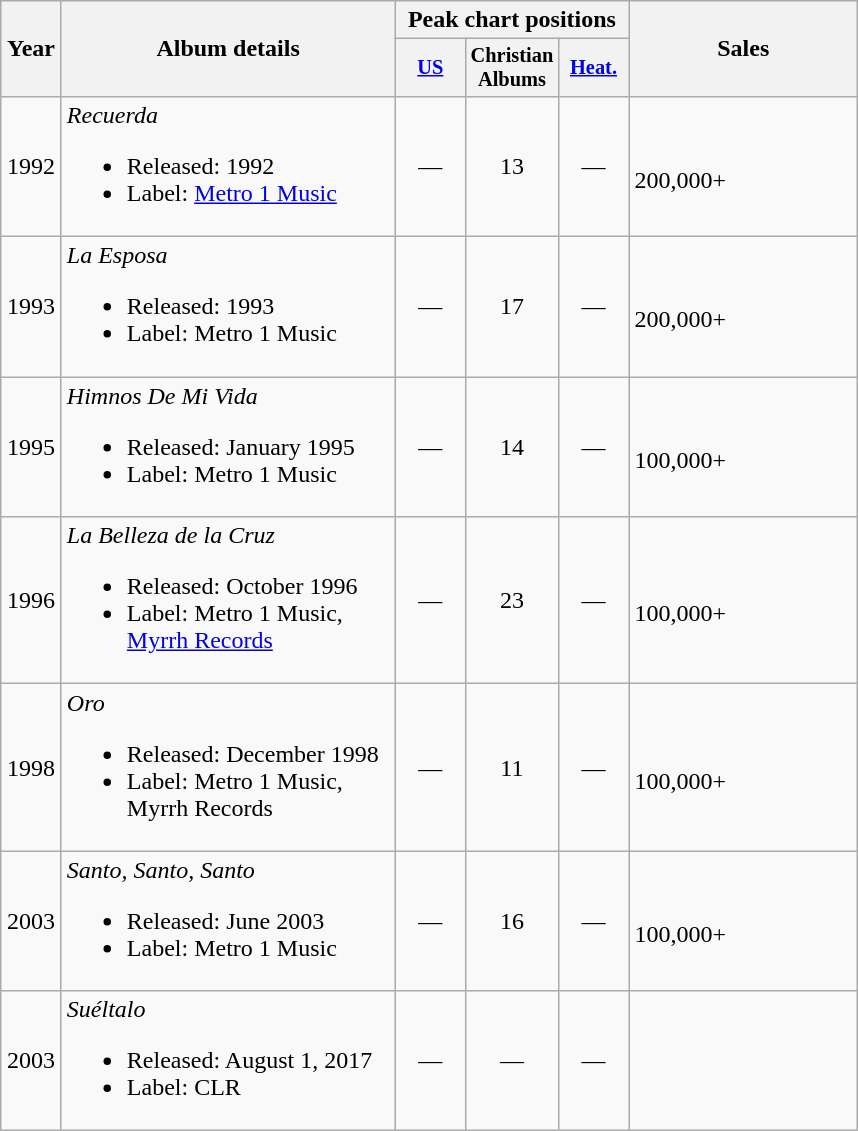<table class="wikitable" style="text-align:center;">
<tr>
<th rowspan="2" width="33">Year</th>
<th rowspan="2" width="215">Album details</th>
<th colspan="3">Peak chart positions</th>
<th rowspan="2" width="145">Sales</th>
</tr>
<tr>
<th style="width:3em;font-size:85%"><a href='#'>US</a></th>
<th style="width:3em;font-size:85%">Christian Albums</th>
<th style="width:3em;font-size:85%"><a href='#'>Heat.</a></th>
</tr>
<tr>
<td>1992</td>
<td align="left"><em>Recuerda</em><br><ul><li>Released: 1992</li><li>Label: <a href='#'>Metro 1 Music</a></li></ul></td>
<td>—</td>
<td>13</td>
<td>—</td>
<td align="left"><br>200,000+</td>
</tr>
<tr>
<td>1993</td>
<td align="left"><em>La Esposa</em><br><ul><li>Released: 1993</li><li>Label: Metro 1 Music</li></ul></td>
<td>—</td>
<td>17</td>
<td>—</td>
<td align="left"><br>200,000+</td>
</tr>
<tr>
<td>1995</td>
<td align="left"><em>Himnos De Mi Vida</em><br><ul><li>Released: January 1995</li><li>Label: Metro 1 Music</li></ul></td>
<td>—</td>
<td>14</td>
<td>—</td>
<td align="left"><br>100,000+</td>
</tr>
<tr>
<td>1996</td>
<td align="left"><em>La Belleza de la Cruz</em><br><ul><li>Released: October 1996</li><li>Label: Metro 1 Music, <a href='#'>Myrrh Records</a></li></ul></td>
<td>—</td>
<td>23</td>
<td>—</td>
<td align="left"><br>100,000+</td>
</tr>
<tr>
<td>1998</td>
<td align="left"><em>Oro</em><br><ul><li>Released: December 1998</li><li>Label: Metro 1 Music, Myrrh Records</li></ul></td>
<td>—</td>
<td>11</td>
<td>—</td>
<td align="left"><br>100,000+</td>
</tr>
<tr>
<td>2003</td>
<td align="left"><em>Santo, Santo, Santo</em><br><ul><li>Released: June 2003</li><li>Label: Metro 1 Music</li></ul></td>
<td>—</td>
<td>16</td>
<td>—</td>
<td align="left"><br>100,000+</td>
</tr>
<tr>
<td>2003</td>
<td align="left"><em>Suéltalo</em><br><ul><li>Released: August 1, 2017</li><li>Label: CLR</li></ul></td>
<td>—</td>
<td>—</td>
<td>—</td>
<td align="left"></td>
</tr>
</table>
